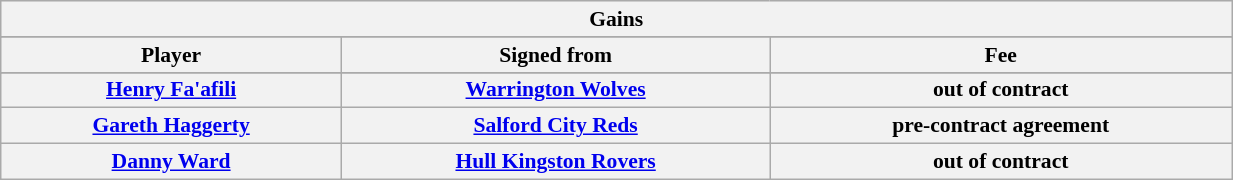<table class="wikitable" width="65%" style="font-size:90%">
<tr bgcolor="#efefef">
<th colspan=11>Gains</th>
</tr>
<tr bgcolor="#efefef">
</tr>
<tr>
<th>Player</th>
<th>Signed from</th>
<th>Fee</th>
</tr>
<tr>
</tr>
<tr>
<th><a href='#'>Henry Fa'afili</a></th>
<th><a href='#'>Warrington Wolves</a></th>
<th>out of contract</th>
</tr>
<tr>
<th><a href='#'>Gareth Haggerty</a></th>
<th><a href='#'>Salford City Reds</a></th>
<th>pre-contract agreement</th>
</tr>
<tr>
<th><a href='#'>Danny Ward</a></th>
<th><a href='#'>Hull Kingston Rovers</a></th>
<th>out of contract</th>
</tr>
</table>
